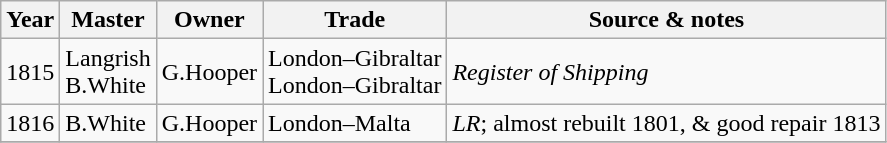<table class=" wikitable">
<tr>
<th>Year</th>
<th>Master</th>
<th>Owner</th>
<th>Trade</th>
<th>Source & notes</th>
</tr>
<tr>
<td>1815</td>
<td>Langrish<br>B.White</td>
<td>G.Hooper</td>
<td>London–Gibraltar<br>London–Gibraltar</td>
<td><em>Register of Shipping</em></td>
</tr>
<tr>
<td>1816</td>
<td>B.White</td>
<td>G.Hooper</td>
<td>London–Malta</td>
<td><em>LR</em>; almost rebuilt 1801, & good repair 1813</td>
</tr>
<tr>
</tr>
</table>
